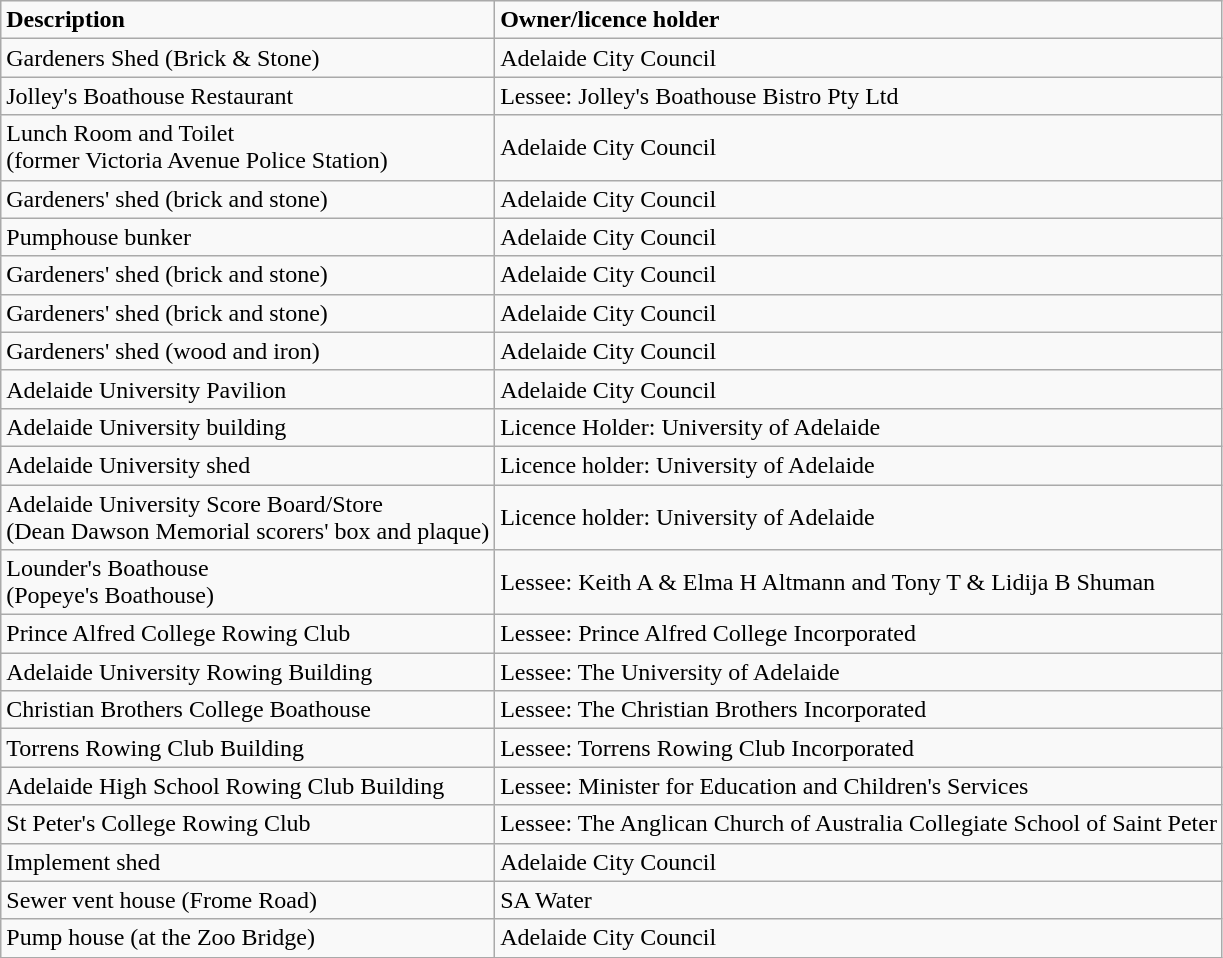<table Class=wikitable>
<tr>
<td><strong>Description</strong></td>
<td><strong>Owner/licence holder</strong></td>
</tr>
<tr>
<td>Gardeners Shed (Brick & Stone)</td>
<td>Adelaide City Council</td>
</tr>
<tr>
<td>Jolley's Boathouse Restaurant</td>
<td>Lessee: Jolley's Boathouse Bistro Pty Ltd</td>
</tr>
<tr>
<td>Lunch Room and Toilet<br>(former Victoria Avenue Police Station)</td>
<td>Adelaide City Council</td>
</tr>
<tr>
<td>Gardeners' shed (brick and stone)</td>
<td>Adelaide City Council</td>
</tr>
<tr>
<td>Pumphouse bunker</td>
<td>Adelaide City Council</td>
</tr>
<tr>
<td>Gardeners' shed (brick and stone)</td>
<td>Adelaide City Council</td>
</tr>
<tr>
<td>Gardeners' shed (brick and stone)</td>
<td>Adelaide City Council</td>
</tr>
<tr>
<td>Gardeners' shed (wood and iron)</td>
<td>Adelaide City Council</td>
</tr>
<tr>
<td>Adelaide University Pavilion</td>
<td>Adelaide City Council</td>
</tr>
<tr>
<td>Adelaide University building</td>
<td>Licence Holder: University of Adelaide</td>
</tr>
<tr>
<td>Adelaide University shed</td>
<td>Licence holder: University of Adelaide</td>
</tr>
<tr>
<td>Adelaide University Score Board/Store<br>(Dean Dawson Memorial scorers' box and plaque)</td>
<td>Licence holder: University of Adelaide</td>
</tr>
<tr>
<td>Lounder's Boathouse<br>(Popeye's Boathouse)</td>
<td>Lessee: Keith A & Elma H Altmann and Tony T & Lidija B Shuman</td>
</tr>
<tr>
<td>Prince Alfred College Rowing Club</td>
<td>Lessee: Prince Alfred College Incorporated</td>
</tr>
<tr>
<td>Adelaide University Rowing Building</td>
<td>Lessee: The University of Adelaide</td>
</tr>
<tr>
<td>Christian Brothers College Boathouse</td>
<td>Lessee: The Christian Brothers Incorporated</td>
</tr>
<tr>
<td>Torrens Rowing Club Building</td>
<td>Lessee: Torrens Rowing Club Incorporated</td>
</tr>
<tr>
<td>Adelaide High School Rowing Club Building</td>
<td>Lessee: Minister for Education and Children's Services</td>
</tr>
<tr>
<td>St Peter's College Rowing Club</td>
<td>Lessee: The Anglican Church of Australia Collegiate School of Saint Peter</td>
</tr>
<tr>
<td>Implement shed</td>
<td>Adelaide City Council</td>
</tr>
<tr>
<td>Sewer vent house (Frome Road)</td>
<td>SA Water</td>
</tr>
<tr>
<td>Pump house (at the Zoo Bridge)</td>
<td>Adelaide City Council</td>
</tr>
</table>
